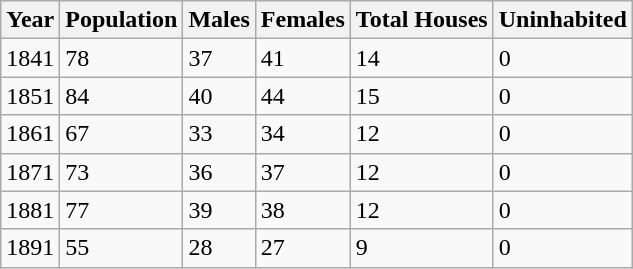<table class="wikitable">
<tr>
<th>Year</th>
<th>Population</th>
<th>Males</th>
<th>Females</th>
<th>Total Houses</th>
<th>Uninhabited</th>
</tr>
<tr>
<td>1841</td>
<td>78</td>
<td>37</td>
<td>41</td>
<td>14</td>
<td>0</td>
</tr>
<tr>
<td>1851</td>
<td>84</td>
<td>40</td>
<td>44</td>
<td>15</td>
<td>0</td>
</tr>
<tr>
<td>1861</td>
<td>67</td>
<td>33</td>
<td>34</td>
<td>12</td>
<td>0</td>
</tr>
<tr>
<td>1871</td>
<td>73</td>
<td>36</td>
<td>37</td>
<td>12</td>
<td>0</td>
</tr>
<tr>
<td>1881</td>
<td>77</td>
<td>39</td>
<td>38</td>
<td>12</td>
<td>0</td>
</tr>
<tr>
<td>1891</td>
<td>55</td>
<td>28</td>
<td>27</td>
<td>9</td>
<td>0</td>
</tr>
</table>
